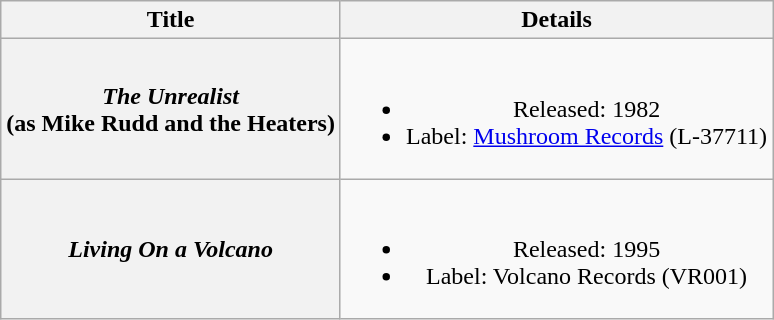<table class="wikitable plainrowheaders" style="text-align:center;" border="1">
<tr>
<th scope="col">Title</th>
<th scope="col">Details</th>
</tr>
<tr>
<th scope="row"><em>The Unrealist</em> <br>(as Mike Rudd and the Heaters)</th>
<td><br><ul><li>Released: 1982</li><li>Label: <a href='#'>Mushroom Records</a> (L-37711)</li></ul></td>
</tr>
<tr>
<th scope="row"><em>Living On a Volcano </em></th>
<td><br><ul><li>Released: 1995</li><li>Label: Volcano Records (VR001)</li></ul></td>
</tr>
</table>
